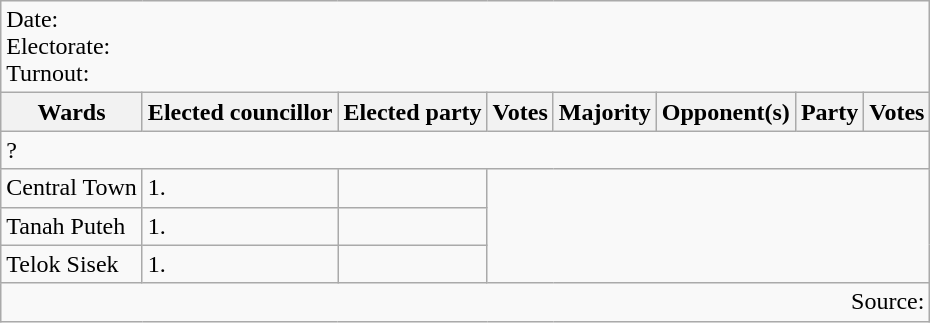<table class=wikitable>
<tr>
<td colspan=8>Date: <br>Electorate: <br>Turnout:</td>
</tr>
<tr>
<th>Wards</th>
<th>Elected councillor</th>
<th>Elected party</th>
<th>Votes</th>
<th>Majority</th>
<th>Opponent(s)</th>
<th>Party</th>
<th>Votes</th>
</tr>
<tr>
<td colspan=8>? </td>
</tr>
<tr>
<td>Central Town</td>
<td>1.</td>
<td></td>
</tr>
<tr>
<td>Tanah Puteh</td>
<td>1.</td>
<td></td>
</tr>
<tr>
<td>Telok Sisek</td>
<td>1.</td>
<td></td>
</tr>
<tr>
<td colspan=8 align=right>Source:</td>
</tr>
</table>
